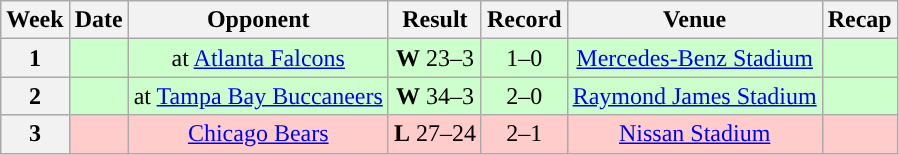<table class="wikitable" style="text-align:center">
<tr>
<th>Week</th>
<th>Date</th>
<th>Opponent</th>
<th>Result</th>
<th>Record</th>
<th>Venue</th>
<th>Recap</th>
</tr>
<tr style="background:#cfc">
<th>1</th>
<td></td>
<td>at <a href='#'>Atlanta Falcons</a></td>
<td><strong>W</strong> 23–3</td>
<td>1–0</td>
<td><a href='#'>Mercedes-Benz Stadium</a></td>
<td></td>
</tr>
<tr style="background:#cfc">
<th>2</th>
<td></td>
<td>at <a href='#'>Tampa Bay Buccaneers</a></td>
<td><strong>W</strong> 34–3</td>
<td>2–0</td>
<td><a href='#'>Raymond James Stadium</a></td>
<td></td>
</tr>
<tr style="background:#fcc">
<th>3</th>
<td></td>
<td><a href='#'>Chicago Bears</a></td>
<td><strong>L</strong> 27–24</td>
<td>2–1</td>
<td><a href='#'>Nissan Stadium</a></td>
<td></td>
</tr>
</table>
